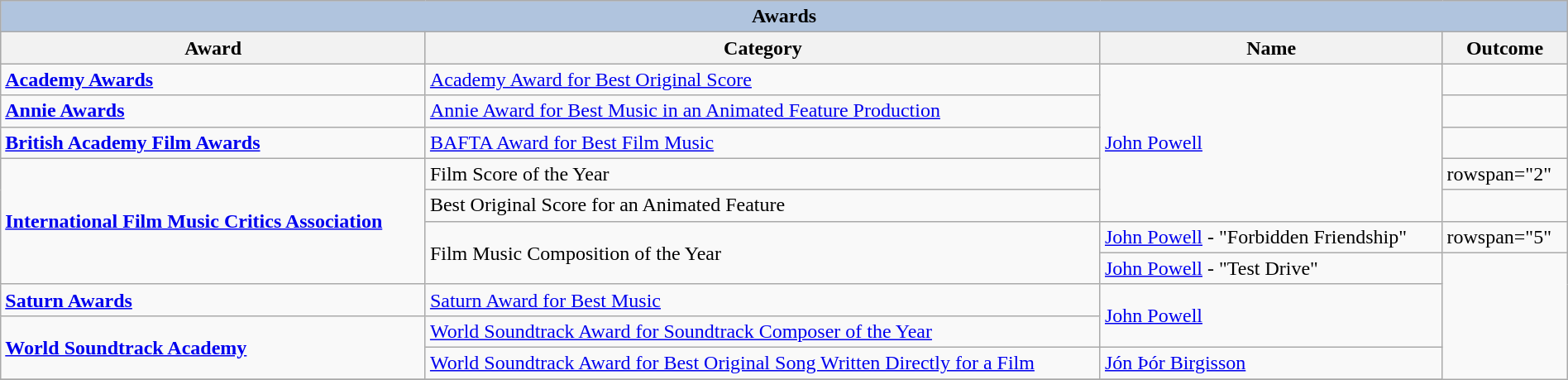<table class="wikitable" width="100%">
<tr bgcolor="#CCCCCC" align="center">
<th colspan="4" style="background: LightSteelBlue;">Awards</th>
</tr>
<tr bgcolor="#CCCCCC" align="center">
<th>Award</th>
<th>Category</th>
<th>Name</th>
<th>Outcome</th>
</tr>
<tr>
<td rowspan=1><strong><a href='#'>Academy Awards</a></strong></td>
<td><a href='#'>Academy Award for Best Original Score</a></td>
<td rowspan="5"><a href='#'>John Powell</a></td>
<td></td>
</tr>
<tr>
<td style="border-top:10px black" rowspan=1><strong><a href='#'>Annie Awards</a></strong></td>
<td><a href='#'>Annie Award for Best Music in an Animated Feature Production</a></td>
<td></td>
</tr>
<tr>
<td style="border-top:10px black" rowspan=1><strong><a href='#'>British Academy Film Awards</a></strong></td>
<td><a href='#'>BAFTA Award for Best Film Music</a></td>
<td></td>
</tr>
<tr>
<td rowspan=4><strong><a href='#'>International Film Music Critics Association</a></strong></td>
<td>Film Score of the Year</td>
<td>rowspan="2" </td>
</tr>
<tr>
<td>Best Original Score for an Animated Feature</td>
</tr>
<tr>
<td rowspan=2>Film Music Composition of the Year</td>
<td><a href='#'>John Powell</a> - "Forbidden Friendship"</td>
<td>rowspan="5" </td>
</tr>
<tr>
<td><a href='#'>John Powell</a> - "Test Drive"</td>
</tr>
<tr>
<td rowspan=1><strong><a href='#'>Saturn Awards</a></strong></td>
<td><a href='#'>Saturn Award for Best Music</a></td>
<td rowspan="2"><a href='#'>John Powell</a></td>
</tr>
<tr>
<td rowspan=2><strong><a href='#'>World Soundtrack Academy</a></strong></td>
<td><a href='#'>World Soundtrack Award for Soundtrack Composer of the Year</a></td>
</tr>
<tr>
<td><a href='#'>World Soundtrack Award for Best Original Song Written Directly for a Film</a></td>
<td><a href='#'>Jón Þór Birgisson</a></td>
</tr>
<tr>
</tr>
</table>
